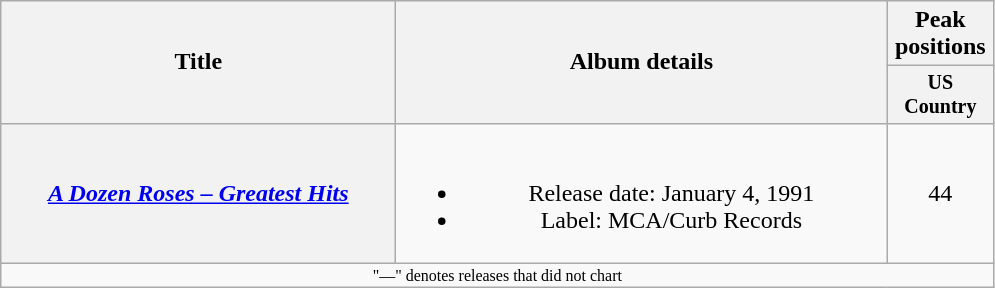<table class="wikitable plainrowheaders" style="text-align:center;">
<tr>
<th rowspan="2" style="width:16em;">Title</th>
<th rowspan="2" style="width:20em;">Album details</th>
<th>Peak positions</th>
</tr>
<tr style="font-size:smaller;">
<th width="65">US Country<br></th>
</tr>
<tr>
<th scope="row"><em><a href='#'>A Dozen Roses – Greatest Hits</a></em></th>
<td><br><ul><li>Release date: January 4, 1991</li><li>Label: MCA/Curb Records</li></ul></td>
<td>44</td>
</tr>
<tr>
<td colspan="3" style="font-size:8pt">"—" denotes releases that did not chart</td>
</tr>
</table>
